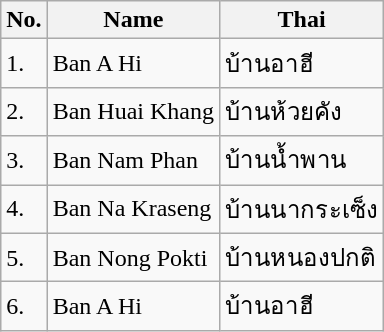<table class="wikitable sortable">
<tr>
<th>No.</th>
<th>Name</th>
<th>Thai</th>
</tr>
<tr>
<td>1.</td>
<td>Ban A Hi</td>
<td>บ้านอาฮี</td>
</tr>
<tr>
<td>2.</td>
<td>Ban Huai Khang</td>
<td>บ้านห้วยคัง</td>
</tr>
<tr>
<td>3.</td>
<td>Ban Nam Phan</td>
<td>บ้านน้ำพาน</td>
</tr>
<tr>
<td>4.</td>
<td>Ban Na Kraseng</td>
<td>บ้านนากระเซ็ง</td>
</tr>
<tr>
<td>5.</td>
<td>Ban Nong Pokti</td>
<td>บ้านหนองปกติ</td>
</tr>
<tr>
<td>6.</td>
<td>Ban A Hi</td>
<td>บ้านอาฮี</td>
</tr>
</table>
